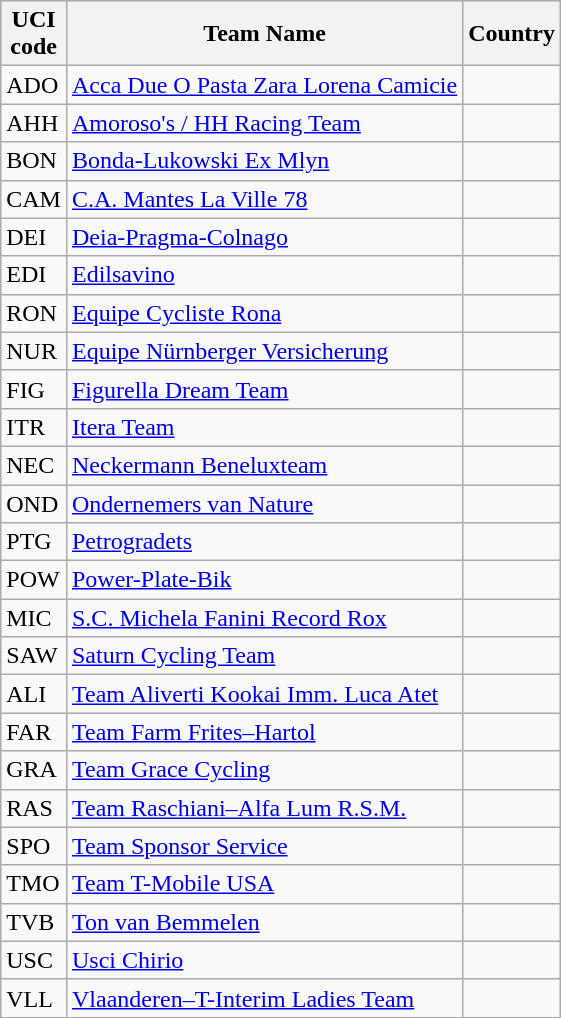<table class=wikitable>
<tr Style=background:#ccccff;>
<th>UCI<br>code</th>
<th>Team Name</th>
<th>Country</th>
</tr>
<tr>
<td>ADO</td>
<td><a href='#'>Acca Due O Pasta Zara Lorena Camicie</a></td>
<td></td>
</tr>
<tr>
<td>AHH</td>
<td><a href='#'>Amoroso's / HH Racing Team</a></td>
<td></td>
</tr>
<tr>
<td>BON</td>
<td><a href='#'>Bonda-Lukowski Ex Mlyn</a></td>
<td></td>
</tr>
<tr>
<td>CAM</td>
<td><a href='#'>C.A. Mantes La Ville 78</a></td>
<td></td>
</tr>
<tr>
<td>DEI</td>
<td><a href='#'>Deia-Pragma-Colnago</a></td>
<td></td>
</tr>
<tr>
<td>EDI</td>
<td><a href='#'>Edilsavino</a></td>
<td></td>
</tr>
<tr>
<td>RON</td>
<td><a href='#'>Equipe Cycliste Rona</a></td>
<td></td>
</tr>
<tr>
<td>NUR</td>
<td><a href='#'>Equipe Nürnberger Versicherung</a></td>
<td></td>
</tr>
<tr>
<td>FIG</td>
<td><a href='#'>Figurella Dream Team</a></td>
<td></td>
</tr>
<tr>
<td>ITR</td>
<td><a href='#'>Itera Team</a></td>
<td></td>
</tr>
<tr>
<td>NEC</td>
<td><a href='#'>Neckermann Beneluxteam</a></td>
<td></td>
</tr>
<tr>
<td>OND</td>
<td><a href='#'>Ondernemers van Nature</a></td>
<td></td>
</tr>
<tr>
<td>PTG</td>
<td><a href='#'>Petrogradets</a></td>
<td></td>
</tr>
<tr>
<td>POW</td>
<td><a href='#'>Power-Plate-Bik</a></td>
<td></td>
</tr>
<tr>
<td>MIC</td>
<td><a href='#'>S.C. Michela Fanini Record Rox</a></td>
<td></td>
</tr>
<tr>
<td>SAW</td>
<td><a href='#'>Saturn Cycling Team</a></td>
<td></td>
</tr>
<tr>
<td>ALI</td>
<td><a href='#'>Team Aliverti Kookai Imm. Luca Atet</a></td>
<td></td>
</tr>
<tr>
<td>FAR</td>
<td><a href='#'>Team Farm Frites–Hartol</a></td>
<td></td>
</tr>
<tr>
<td>GRA</td>
<td><a href='#'>Team Grace Cycling</a></td>
<td></td>
</tr>
<tr>
<td>RAS</td>
<td><a href='#'>Team Raschiani–Alfa Lum R.S.M.</a></td>
<td></td>
</tr>
<tr>
<td>SPO</td>
<td><a href='#'>Team Sponsor Service</a></td>
<td></td>
</tr>
<tr>
<td>TMO</td>
<td><a href='#'>Team T-Mobile USA</a></td>
<td></td>
</tr>
<tr>
<td>TVB</td>
<td><a href='#'>Ton van Bemmelen</a></td>
<td></td>
</tr>
<tr>
<td>USC</td>
<td><a href='#'>Usci Chirio</a></td>
<td></td>
</tr>
<tr>
<td>VLL</td>
<td><a href='#'>Vlaanderen–T-Interim Ladies Team</a></td>
<td></td>
</tr>
</table>
